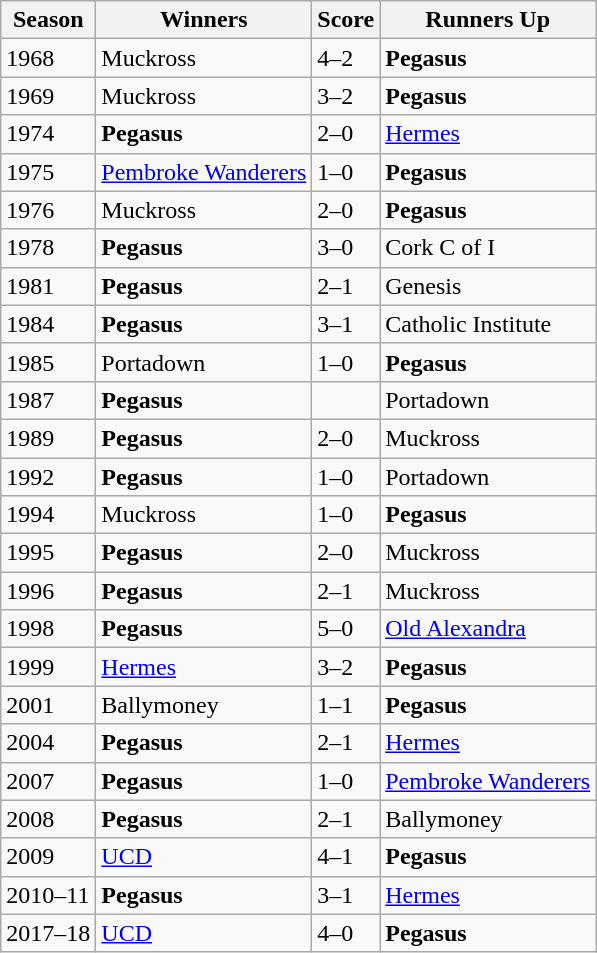<table class="wikitable collapsible">
<tr>
<th>Season</th>
<th>Winners</th>
<th>Score</th>
<th>Runners Up</th>
</tr>
<tr>
<td>1968</td>
<td>Muckross </td>
<td>4–2 </td>
<td><strong>Pegasus</strong></td>
</tr>
<tr>
<td>1969</td>
<td>Muckross  </td>
<td>3–2</td>
<td><strong>Pegasus</strong></td>
</tr>
<tr>
<td>1974</td>
<td><strong>Pegasus</strong> </td>
<td>2–0</td>
<td><a href='#'>Hermes</a></td>
</tr>
<tr>
<td>1975</td>
<td><a href='#'>Pembroke Wanderers</a></td>
<td>1–0</td>
<td><strong>Pegasus</strong></td>
</tr>
<tr>
<td>1976</td>
<td>Muckross </td>
<td>2–0 </td>
<td><strong>Pegasus</strong></td>
</tr>
<tr>
<td>1978</td>
<td><strong>Pegasus</strong> </td>
<td>3–0</td>
<td>Cork C of I</td>
</tr>
<tr>
<td>1981</td>
<td><strong>Pegasus</strong> </td>
<td>2–1 </td>
<td>Genesis</td>
</tr>
<tr>
<td>1984</td>
<td><strong>Pegasus</strong> </td>
<td>3–1</td>
<td>Catholic Institute</td>
</tr>
<tr>
<td>1985</td>
<td>Portadown</td>
<td>1–0</td>
<td><strong>Pegasus</strong></td>
</tr>
<tr>
<td>1987</td>
<td><strong>Pegasus</strong></td>
<td></td>
<td>Portadown</td>
</tr>
<tr>
<td>1989</td>
<td><strong>Pegasus</strong></td>
<td>2–0 </td>
<td>Muckross</td>
</tr>
<tr>
<td>1992</td>
<td><strong>Pegasus</strong></td>
<td>1–0</td>
<td>Portadown</td>
</tr>
<tr>
<td>1994</td>
<td>Muckross </td>
<td>1–0</td>
<td><strong>Pegasus</strong></td>
</tr>
<tr>
<td>1995</td>
<td><strong>Pegasus</strong> </td>
<td>2–0</td>
<td>Muckross</td>
</tr>
<tr>
<td>1996</td>
<td><strong>Pegasus</strong> </td>
<td>2–1 </td>
<td>Muckross</td>
</tr>
<tr>
<td>1998</td>
<td><strong>Pegasus</strong></td>
<td>5–0</td>
<td><a href='#'>Old Alexandra</a></td>
</tr>
<tr>
<td>1999</td>
<td><a href='#'>Hermes</a></td>
<td>3–2</td>
<td><strong>Pegasus</strong></td>
</tr>
<tr>
<td>2001</td>
<td>Ballymoney </td>
<td>1–1 </td>
<td><strong>Pegasus</strong></td>
</tr>
<tr>
<td>2004</td>
<td><strong>Pegasus</strong> </td>
<td>2–1</td>
<td><a href='#'>Hermes</a></td>
</tr>
<tr>
<td>2007</td>
<td><strong>Pegasus</strong> </td>
<td>1–0</td>
<td><a href='#'>Pembroke Wanderers</a></td>
</tr>
<tr>
<td>2008</td>
<td><strong>Pegasus</strong> </td>
<td>2–1</td>
<td>Ballymoney</td>
</tr>
<tr>
<td>2009</td>
<td><a href='#'>UCD</a></td>
<td>4–1</td>
<td><strong>Pegasus</strong></td>
</tr>
<tr>
<td>2010–11</td>
<td><strong>Pegasus</strong> </td>
<td>3–1</td>
<td><a href='#'>Hermes</a></td>
</tr>
<tr>
<td>2017–18</td>
<td><a href='#'>UCD</a></td>
<td>4–0</td>
<td><strong>Pegasus</strong></td>
</tr>
</table>
